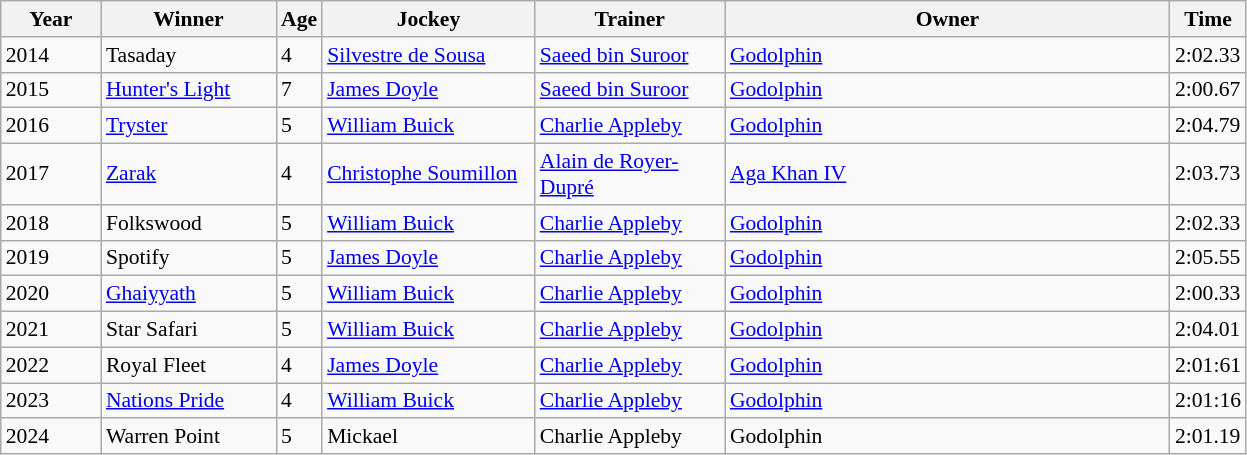<table class="wikitable sortable" style="font-size:90%">
<tr>
<th style="width:60px">Year<br></th>
<th style="width:110px">Winner<br></th>
<th>Age<br></th>
<th style="width:135px">Jockey<br></th>
<th style="width:120px">Trainer<br></th>
<th style="width:290px">Owner<br></th>
<th>Time<br></th>
</tr>
<tr>
<td>2014</td>
<td>Tasaday</td>
<td>4</td>
<td><a href='#'>Silvestre de Sousa</a></td>
<td><a href='#'>Saeed bin Suroor</a></td>
<td><a href='#'>Godolphin</a></td>
<td>2:02.33</td>
</tr>
<tr>
<td>2015</td>
<td><a href='#'>Hunter's Light</a></td>
<td>7</td>
<td><a href='#'>James Doyle</a></td>
<td><a href='#'>Saeed bin Suroor</a></td>
<td><a href='#'>Godolphin</a></td>
<td>2:00.67</td>
</tr>
<tr>
<td>2016</td>
<td><a href='#'>Tryster</a></td>
<td>5</td>
<td><a href='#'>William Buick</a></td>
<td><a href='#'>Charlie Appleby</a></td>
<td><a href='#'>Godolphin</a></td>
<td>2:04.79</td>
</tr>
<tr>
<td>2017</td>
<td><a href='#'>Zarak</a></td>
<td>4</td>
<td><a href='#'>Christophe Soumillon</a></td>
<td><a href='#'>Alain de Royer-Dupré</a></td>
<td><a href='#'>Aga Khan IV</a></td>
<td>2:03.73</td>
</tr>
<tr>
<td>2018</td>
<td>Folkswood</td>
<td>5</td>
<td><a href='#'>William Buick</a></td>
<td><a href='#'>Charlie Appleby</a></td>
<td><a href='#'>Godolphin</a></td>
<td>2:02.33</td>
</tr>
<tr>
<td>2019</td>
<td>Spotify</td>
<td>5</td>
<td><a href='#'>James Doyle</a></td>
<td><a href='#'>Charlie Appleby</a></td>
<td><a href='#'>Godolphin</a></td>
<td>2:05.55</td>
</tr>
<tr>
<td>2020</td>
<td><a href='#'>Ghaiyyath</a></td>
<td>5</td>
<td><a href='#'>William Buick</a></td>
<td><a href='#'>Charlie Appleby</a></td>
<td><a href='#'>Godolphin</a></td>
<td>2:00.33</td>
</tr>
<tr>
<td>2021</td>
<td>Star Safari</td>
<td>5</td>
<td><a href='#'>William Buick</a></td>
<td><a href='#'>Charlie Appleby</a></td>
<td><a href='#'>Godolphin</a></td>
<td>2:04.01</td>
</tr>
<tr>
<td>2022</td>
<td>Royal Fleet</td>
<td>4</td>
<td><a href='#'>James Doyle</a></td>
<td><a href='#'>Charlie Appleby</a></td>
<td><a href='#'>Godolphin</a></td>
<td>2:01:61</td>
</tr>
<tr>
<td>2023</td>
<td><a href='#'>Nations Pride</a></td>
<td>4</td>
<td><a href='#'>William Buick</a></td>
<td><a href='#'>Charlie Appleby</a></td>
<td><a href='#'>Godolphin</a></td>
<td>2:01:16</td>
</tr>
<tr>
<td>2024</td>
<td>Warren Point</td>
<td>5</td>
<td>Mickael</td>
<td>Charlie Appleby</td>
<td>Godolphin</td>
<td>2:01.19</td>
</tr>
</table>
